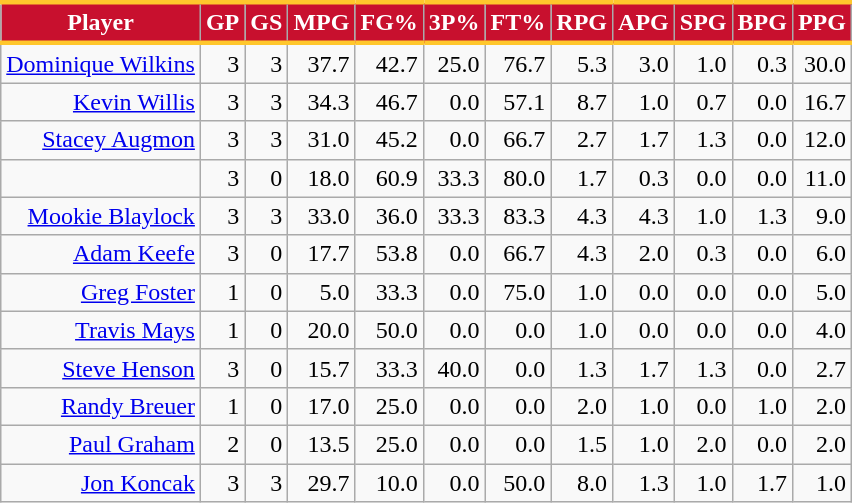<table class="wikitable sortable" style="text-align:right;">
<tr>
<th style="background:#C8102E; color:#FFFFFF; border-top:#FFC72C 3px solid; border-bottom:#FFC72C 3px solid;">Player</th>
<th style="background:#C8102E; color:#FFFFFF; border-top:#FFC72C 3px solid; border-bottom:#FFC72C 3px solid;">GP</th>
<th style="background:#C8102E; color:#FFFFFF; border-top:#FFC72C 3px solid; border-bottom:#FFC72C 3px solid;">GS</th>
<th style="background:#C8102E; color:#FFFFFF; border-top:#FFC72C 3px solid; border-bottom:#FFC72C 3px solid;">MPG</th>
<th style="background:#C8102E; color:#FFFFFF; border-top:#FFC72C 3px solid; border-bottom:#FFC72C 3px solid;">FG%</th>
<th style="background:#C8102E; color:#FFFFFF; border-top:#FFC72C 3px solid; border-bottom:#FFC72C 3px solid;">3P%</th>
<th style="background:#C8102E; color:#FFFFFF; border-top:#FFC72C 3px solid; border-bottom:#FFC72C 3px solid;">FT%</th>
<th style="background:#C8102E; color:#FFFFFF; border-top:#FFC72C 3px solid; border-bottom:#FFC72C 3px solid;">RPG</th>
<th style="background:#C8102E; color:#FFFFFF; border-top:#FFC72C 3px solid; border-bottom:#FFC72C 3px solid;">APG</th>
<th style="background:#C8102E; color:#FFFFFF; border-top:#FFC72C 3px solid; border-bottom:#FFC72C 3px solid;">SPG</th>
<th style="background:#C8102E; color:#FFFFFF; border-top:#FFC72C 3px solid; border-bottom:#FFC72C 3px solid;">BPG</th>
<th style="background:#C8102E; color:#FFFFFF; border-top:#FFC72C 3px solid; border-bottom:#FFC72C 3px solid;">PPG</th>
</tr>
<tr>
<td><a href='#'>Dominique Wilkins</a></td>
<td>3</td>
<td>3</td>
<td>37.7</td>
<td>42.7</td>
<td>25.0</td>
<td>76.7</td>
<td>5.3</td>
<td>3.0</td>
<td>1.0</td>
<td>0.3</td>
<td>30.0</td>
</tr>
<tr>
<td><a href='#'>Kevin Willis</a></td>
<td>3</td>
<td>3</td>
<td>34.3</td>
<td>46.7</td>
<td>0.0</td>
<td>57.1</td>
<td>8.7</td>
<td>1.0</td>
<td>0.7</td>
<td>0.0</td>
<td>16.7</td>
</tr>
<tr>
<td><a href='#'>Stacey Augmon</a></td>
<td>3</td>
<td>3</td>
<td>31.0</td>
<td>45.2</td>
<td>0.0</td>
<td>66.7</td>
<td>2.7</td>
<td>1.7</td>
<td>1.3</td>
<td>0.0</td>
<td>12.0</td>
</tr>
<tr>
<td></td>
<td>3</td>
<td>0</td>
<td>18.0</td>
<td>60.9</td>
<td>33.3</td>
<td>80.0</td>
<td>1.7</td>
<td>0.3</td>
<td>0.0</td>
<td>0.0</td>
<td>11.0</td>
</tr>
<tr>
<td><a href='#'>Mookie Blaylock</a></td>
<td>3</td>
<td>3</td>
<td>33.0</td>
<td>36.0</td>
<td>33.3</td>
<td>83.3</td>
<td>4.3</td>
<td>4.3</td>
<td>1.0</td>
<td>1.3</td>
<td>9.0</td>
</tr>
<tr>
<td><a href='#'>Adam Keefe</a></td>
<td>3</td>
<td>0</td>
<td>17.7</td>
<td>53.8</td>
<td>0.0</td>
<td>66.7</td>
<td>4.3</td>
<td>2.0</td>
<td>0.3</td>
<td>0.0</td>
<td>6.0</td>
</tr>
<tr>
<td><a href='#'>Greg Foster</a></td>
<td>1</td>
<td>0</td>
<td>5.0</td>
<td>33.3</td>
<td>0.0</td>
<td>75.0</td>
<td>1.0</td>
<td>0.0</td>
<td>0.0</td>
<td>0.0</td>
<td>5.0</td>
</tr>
<tr>
<td><a href='#'>Travis Mays</a></td>
<td>1</td>
<td>0</td>
<td>20.0</td>
<td>50.0</td>
<td>0.0</td>
<td>0.0</td>
<td>1.0</td>
<td>0.0</td>
<td>0.0</td>
<td>0.0</td>
<td>4.0</td>
</tr>
<tr>
<td><a href='#'>Steve Henson</a></td>
<td>3</td>
<td>0</td>
<td>15.7</td>
<td>33.3</td>
<td>40.0</td>
<td>0.0</td>
<td>1.3</td>
<td>1.7</td>
<td>1.3</td>
<td>0.0</td>
<td>2.7</td>
</tr>
<tr>
<td><a href='#'>Randy Breuer</a></td>
<td>1</td>
<td>0</td>
<td>17.0</td>
<td>25.0</td>
<td>0.0</td>
<td>0.0</td>
<td>2.0</td>
<td>1.0</td>
<td>0.0</td>
<td>1.0</td>
<td>2.0</td>
</tr>
<tr>
<td><a href='#'>Paul Graham</a></td>
<td>2</td>
<td>0</td>
<td>13.5</td>
<td>25.0</td>
<td>0.0</td>
<td>0.0</td>
<td>1.5</td>
<td>1.0</td>
<td>2.0</td>
<td>0.0</td>
<td>2.0</td>
</tr>
<tr>
<td><a href='#'>Jon Koncak</a></td>
<td>3</td>
<td>3</td>
<td>29.7</td>
<td>10.0</td>
<td>0.0</td>
<td>50.0</td>
<td>8.0</td>
<td>1.3</td>
<td>1.0</td>
<td>1.7</td>
<td>1.0</td>
</tr>
</table>
